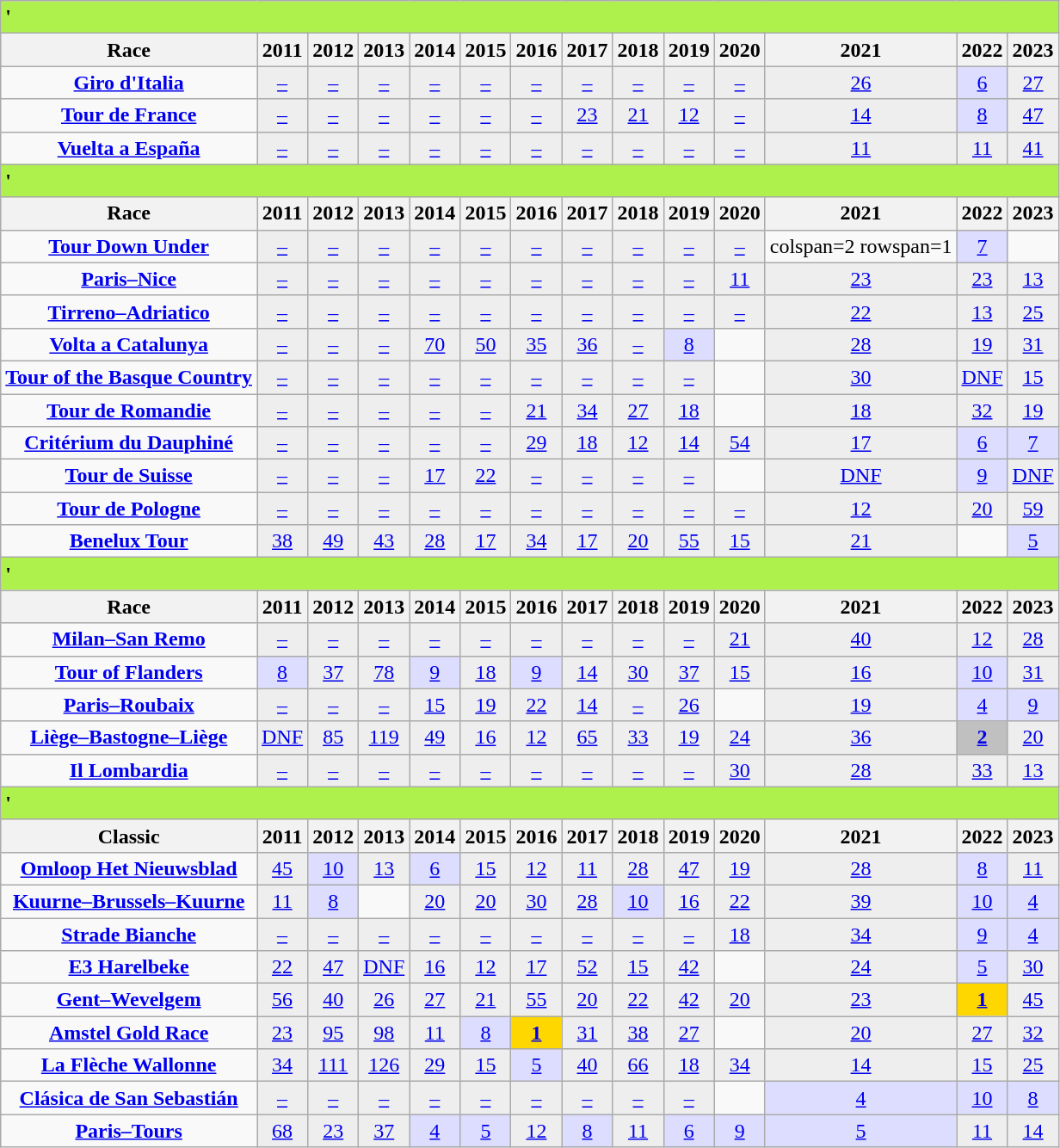<table class="wikitable">
<tr style="background:#eee;">
<td style="background:#aff14c;" colspan=15><strong>'</strong></td>
</tr>
<tr>
<th>Race</th>
<th>2011</th>
<th>2012</th>
<th>2013</th>
<th>2014</th>
<th>2015</th>
<th>2016</th>
<th>2017</th>
<th>2018</th>
<th>2019</th>
<th>2020</th>
<th>2021</th>
<th>2022</th>
<th>2023</th>
</tr>
<tr align="center">
<td><strong><a href='#'>Giro d'Italia</a></strong></td>
<td style="background:#eee;"><a href='#'>–</a></td>
<td style="background:#eee;"><a href='#'>–</a></td>
<td style="background:#eee;"><a href='#'>–</a></td>
<td style="background:#eee;"><a href='#'>–</a></td>
<td style="background:#eee;"><a href='#'>–</a></td>
<td style="background:#eee;"><a href='#'>–</a></td>
<td style="background:#eee;"><a href='#'>–</a></td>
<td style="background:#eee;"><a href='#'>–</a></td>
<td style="background:#eee;"><a href='#'>–</a></td>
<td style="background:#eee;"><a href='#'>–</a></td>
<td style="background:#eee;"><a href='#'>26</a></td>
<td style="background:#ddf;"><a href='#'>6</a></td>
<td style="background:#eee;"><a href='#'>27</a></td>
</tr>
<tr align="center">
<td><strong><a href='#'>Tour de France</a></strong></td>
<td style="background:#eee;"><a href='#'>–</a></td>
<td style="background:#eee;"><a href='#'>–</a></td>
<td style="background:#eee;"><a href='#'>–</a></td>
<td style="background:#eee;"><a href='#'>–</a></td>
<td style="background:#eee;"><a href='#'>–</a></td>
<td style="background:#eee;"><a href='#'>–</a></td>
<td style="background:#eee;"><a href='#'>23</a></td>
<td style="background:#eee;"><a href='#'>21</a></td>
<td style="background:#eee;"><a href='#'>12</a></td>
<td style="background:#eee;"><a href='#'>–</a></td>
<td style="background:#eee;"><a href='#'>14</a></td>
<td style="background:#ddf;"><a href='#'>8</a></td>
<td style="background:#eee;"><a href='#'>47</a></td>
</tr>
<tr align="center">
<td><strong><a href='#'>Vuelta a España</a></strong></td>
<td style="background:#eee;"><a href='#'>–</a></td>
<td style="background:#eee;"><a href='#'>–</a></td>
<td style="background:#eee;"><a href='#'>–</a></td>
<td style="background:#eee;"><a href='#'>–</a></td>
<td style="background:#eee;"><a href='#'>–</a></td>
<td style="background:#eee;"><a href='#'>–</a></td>
<td style="background:#eee;"><a href='#'>–</a></td>
<td style="background:#eee;"><a href='#'>–</a></td>
<td style="background:#eee;"><a href='#'>–</a></td>
<td style="background:#eee;"><a href='#'>–</a></td>
<td style="background:#eee;"><a href='#'>11</a></td>
<td style="background:#eee;"><a href='#'>11</a></td>
<td style="background:#eee;"><a href='#'>41</a></td>
</tr>
<tr>
<td style="background:#aff14c;" colspan=15><strong>'</strong></td>
</tr>
<tr>
<th>Race</th>
<th>2011</th>
<th>2012</th>
<th>2013</th>
<th>2014</th>
<th>2015</th>
<th>2016</th>
<th>2017</th>
<th>2018</th>
<th>2019</th>
<th>2020</th>
<th>2021</th>
<th>2022</th>
<th>2023</th>
</tr>
<tr align="center">
<td><strong><a href='#'>Tour Down Under</a></strong></td>
<td style="background:#eee;"><a href='#'>–</a></td>
<td style="background:#eee;"><a href='#'>–</a></td>
<td style="background:#eee;"><a href='#'>–</a></td>
<td style="background:#eee;"><a href='#'>–</a></td>
<td style="background:#eee;"><a href='#'>–</a></td>
<td style="background:#eee;"><a href='#'>–</a></td>
<td style="background:#eee;"><a href='#'>–</a></td>
<td style="background:#eee;"><a href='#'>–</a></td>
<td style="background:#eee;"><a href='#'>–</a></td>
<td style="background:#eee;"><a href='#'>–</a></td>
<td>colspan=2 rowspan=1 </td>
<td style="background:#ddf;"><a href='#'>7</a></td>
</tr>
<tr align="center">
<td><strong><a href='#'>Paris–Nice</a></strong></td>
<td style="background:#eee;"><a href='#'>–</a></td>
<td style="background:#eee;"><a href='#'>–</a></td>
<td style="background:#eee;"><a href='#'>–</a></td>
<td style="background:#eee;"><a href='#'>–</a></td>
<td style="background:#eee;"><a href='#'>–</a></td>
<td style="background:#eee;"><a href='#'>–</a></td>
<td style="background:#eee;"><a href='#'>–</a></td>
<td style="background:#eee;"><a href='#'>–</a></td>
<td style="background:#eee;"><a href='#'>–</a></td>
<td style="background:#eee;"><a href='#'>11</a></td>
<td style="background:#eee;"><a href='#'>23</a></td>
<td style="background:#eee;"><a href='#'>23</a></td>
<td style="background:#eee;"><a href='#'>13</a></td>
</tr>
<tr align="center">
<td><strong><a href='#'>Tirreno–Adriatico</a></strong></td>
<td style="background:#eee;"><a href='#'>–</a></td>
<td style="background:#eee;"><a href='#'>–</a></td>
<td style="background:#eee;"><a href='#'>–</a></td>
<td style="background:#eee;"><a href='#'>–</a></td>
<td style="background:#eee;"><a href='#'>–</a></td>
<td style="background:#eee;"><a href='#'>–</a></td>
<td style="background:#eee;"><a href='#'>–</a></td>
<td style="background:#eee;"><a href='#'>–</a></td>
<td style="background:#eee;"><a href='#'>–</a></td>
<td style="background:#eee;"><a href='#'>–</a></td>
<td style="background:#eee;"><a href='#'>22</a></td>
<td style="background:#eee;"><a href='#'>13</a></td>
<td style="background:#eee;"><a href='#'>25</a></td>
</tr>
<tr align="center">
<td><strong><a href='#'>Volta a Catalunya</a></strong></td>
<td style="background:#eee;"><a href='#'>–</a></td>
<td style="background:#eee;"><a href='#'>–</a></td>
<td style="background:#eee;"><a href='#'>–</a></td>
<td style="background:#eee;"><a href='#'>70</a></td>
<td style="background:#eee;"><a href='#'>50</a></td>
<td style="background:#eee;"><a href='#'>35</a></td>
<td style="background:#eee;"><a href='#'>36</a></td>
<td style="background:#eee;"><a href='#'>–</a></td>
<td style="background:#ddf;"><a href='#'>8</a></td>
<td></td>
<td style="background:#eee;"><a href='#'>28</a></td>
<td style="background:#eee;"><a href='#'>19</a></td>
<td style="background:#eee;"><a href='#'>31</a></td>
</tr>
<tr align="center">
<td><strong><a href='#'>Tour of the Basque Country</a></strong></td>
<td style="background:#eee;"><a href='#'>–</a></td>
<td style="background:#eee;"><a href='#'>–</a></td>
<td style="background:#eee;"><a href='#'>–</a></td>
<td style="background:#eee;"><a href='#'>–</a></td>
<td style="background:#eee;"><a href='#'>–</a></td>
<td style="background:#eee;"><a href='#'>–</a></td>
<td style="background:#eee;"><a href='#'>–</a></td>
<td style="background:#eee;"><a href='#'>–</a></td>
<td style="background:#eee;"><a href='#'>–</a></td>
<td></td>
<td style="background:#eee;"><a href='#'>30</a></td>
<td style="background:#eee;"><a href='#'>DNF</a></td>
<td style="background:#eee;"><a href='#'>15</a></td>
</tr>
<tr align="center">
<td><strong><a href='#'>Tour de Romandie</a></strong></td>
<td style="background:#eee;"><a href='#'>–</a></td>
<td style="background:#eee;"><a href='#'>–</a></td>
<td style="background:#eee;"><a href='#'>–</a></td>
<td style="background:#eee;"><a href='#'>–</a></td>
<td style="background:#eee;"><a href='#'>–</a></td>
<td style="background:#eee;"><a href='#'>21</a></td>
<td style="background:#eee;"><a href='#'>34</a></td>
<td style="background:#eee;"><a href='#'>27</a></td>
<td style="background:#eee;"><a href='#'>18</a></td>
<td></td>
<td style="background:#eee;"><a href='#'>18</a></td>
<td style="background:#eee;"><a href='#'>32</a></td>
<td style="background:#eee;"><a href='#'>19</a></td>
</tr>
<tr align="center">
<td><strong><a href='#'>Critérium du Dauphiné</a></strong></td>
<td style="background:#eee;"><a href='#'>–</a></td>
<td style="background:#eee;"><a href='#'>–</a></td>
<td style="background:#eee;"><a href='#'>–</a></td>
<td style="background:#eee;"><a href='#'>–</a></td>
<td style="background:#eee;"><a href='#'>–</a></td>
<td style="background:#eee;"><a href='#'>29</a></td>
<td style="background:#eee;"><a href='#'>18</a></td>
<td style="background:#eee;"><a href='#'>12</a></td>
<td style="background:#eee;"><a href='#'>14</a></td>
<td style="background:#eee;"><a href='#'>54</a></td>
<td style="background:#eee;"><a href='#'>17</a></td>
<td style="background:#ddf;"><a href='#'>6</a></td>
<td style="background:#ddf;"><a href='#'>7</a></td>
</tr>
<tr align="center">
<td><strong><a href='#'>Tour de Suisse</a></strong></td>
<td style="background:#eee;"><a href='#'>–</a></td>
<td style="background:#eee;"><a href='#'>–</a></td>
<td style="background:#eee;"><a href='#'>–</a></td>
<td style="background:#eee;"><a href='#'>17</a></td>
<td style="background:#eee;"><a href='#'>22</a></td>
<td style="background:#eee;"><a href='#'>–</a></td>
<td style="background:#eee;"><a href='#'>–</a></td>
<td style="background:#eee;"><a href='#'>–</a></td>
<td style="background:#eee;"><a href='#'>–</a></td>
<td></td>
<td style="background:#eee;"><a href='#'>DNF</a></td>
<td style="background:#ddf;"><a href='#'>9</a></td>
<td style="background:#eee;"><a href='#'>DNF</a></td>
</tr>
<tr align="center">
<td><strong><a href='#'>Tour de Pologne</a></strong></td>
<td style="background:#eee;"><a href='#'>–</a></td>
<td style="background:#eee;"><a href='#'>–</a></td>
<td style="background:#eee;"><a href='#'>–</a></td>
<td style="background:#eee;"><a href='#'>–</a></td>
<td style="background:#eee;"><a href='#'>–</a></td>
<td style="background:#eee;"><a href='#'>–</a></td>
<td style="background:#eee;"><a href='#'>–</a></td>
<td style="background:#eee;"><a href='#'>–</a></td>
<td style="background:#eee;"><a href='#'>–</a></td>
<td style="background:#eee;"><a href='#'>–</a></td>
<td style="background:#eee;"><a href='#'>12</a></td>
<td style="background:#eee;"><a href='#'>20</a></td>
<td style="background:#eee;"><a href='#'>59</a></td>
</tr>
<tr align="center">
<td><strong><a href='#'>Benelux Tour</a></strong></td>
<td style="background:#eee;"><a href='#'>38</a></td>
<td style="background:#eee;"><a href='#'>49</a></td>
<td style="background:#eee;"><a href='#'>43</a></td>
<td style="background:#eee;"><a href='#'>28</a></td>
<td style="background:#eee;"><a href='#'>17</a></td>
<td style="background:#eee;"><a href='#'>34</a></td>
<td style="background:#eee;"><a href='#'>17</a></td>
<td style="background:#eee;"><a href='#'>20</a></td>
<td style="background:#eee;"><a href='#'>55</a></td>
<td style="background:#eee;"><a href='#'>15</a></td>
<td style="background:#eee;"><a href='#'>21</a></td>
<td></td>
<td style="background:#ddf;"><a href='#'>5</a></td>
</tr>
<tr>
<td style="background:#aff14c;" colspan=15><strong>'</strong></td>
</tr>
<tr>
<th>Race</th>
<th>2011</th>
<th>2012</th>
<th>2013</th>
<th>2014</th>
<th>2015</th>
<th>2016</th>
<th>2017</th>
<th>2018</th>
<th>2019</th>
<th>2020</th>
<th>2021</th>
<th>2022</th>
<th>2023</th>
</tr>
<tr align="center">
<td><strong><a href='#'>Milan–San Remo</a></strong></td>
<td style="background:#eee;"><a href='#'>–</a></td>
<td style="background:#eee;"><a href='#'>–</a></td>
<td style="background:#eee;"><a href='#'>–</a></td>
<td style="background:#eee;"><a href='#'>–</a></td>
<td style="background:#eee;"><a href='#'>–</a></td>
<td style="background:#eee;"><a href='#'>–</a></td>
<td style="background:#eee;"><a href='#'>–</a></td>
<td style="background:#eee;"><a href='#'>–</a></td>
<td style="background:#eee;"><a href='#'>–</a></td>
<td style="background:#eee;"><a href='#'>21</a></td>
<td style="background:#eee;"><a href='#'>40</a></td>
<td style="background:#eee;"><a href='#'>12</a></td>
<td style="background:#eee;"><a href='#'>28</a></td>
</tr>
<tr align="center">
<td><strong><a href='#'>Tour of Flanders</a></strong></td>
<td style="background:#ddf;"><a href='#'>8</a></td>
<td style="background:#eee;"><a href='#'>37</a></td>
<td style="background:#eee;"><a href='#'>78</a></td>
<td style="background:#ddf;"><a href='#'>9</a></td>
<td style="background:#eee;"><a href='#'>18</a></td>
<td style="background:#ddf;"><a href='#'>9</a></td>
<td style="background:#eee;"><a href='#'>14</a></td>
<td style="background:#eee;"><a href='#'>30</a></td>
<td style="background:#eee;"><a href='#'>37</a></td>
<td style="background:#eee;"><a href='#'>15</a></td>
<td style="background:#eee;"><a href='#'>16</a></td>
<td style="background:#ddf;"><a href='#'>10</a></td>
<td style="background:#eee;"><a href='#'>31</a></td>
</tr>
<tr align="center">
<td><strong><a href='#'>Paris–Roubaix</a></strong></td>
<td style="background:#eee;"><a href='#'>–</a></td>
<td style="background:#eee;"><a href='#'>–</a></td>
<td style="background:#eee;"><a href='#'>–</a></td>
<td style="background:#eee;"><a href='#'>15</a></td>
<td style="background:#eee;"><a href='#'>19</a></td>
<td style="background:#eee;"><a href='#'>22</a></td>
<td style="background:#eee;"><a href='#'>14</a></td>
<td style="background:#eee;"><a href='#'>–</a></td>
<td style="background:#eee;"><a href='#'>26</a></td>
<td></td>
<td style="background:#eee;"><a href='#'>19</a></td>
<td style="background:#ddf;"><a href='#'>4</a></td>
<td style="background:#ddf;"><a href='#'>9</a></td>
</tr>
<tr align="center">
<td><strong><a href='#'>Liège–Bastogne–Liège</a></strong></td>
<td style="background:#eee;"><a href='#'>DNF</a></td>
<td style="background:#eee;"><a href='#'>85</a></td>
<td style="background:#eee;"><a href='#'>119</a></td>
<td style="background:#eee;"><a href='#'>49</a></td>
<td style="background:#eee;"><a href='#'>16</a></td>
<td style="background:#eee;"><a href='#'>12</a></td>
<td style="background:#eee;"><a href='#'>65</a></td>
<td style="background:#eee;"><a href='#'>33</a></td>
<td style="background:#eee;"><a href='#'>19</a></td>
<td style="background:#eee;"><a href='#'>24</a></td>
<td style="background:#eee;"><a href='#'>36</a></td>
<td style="background:silver;"><a href='#'><strong>2</strong></a></td>
<td style="background:#eee;"><a href='#'>20</a></td>
</tr>
<tr align="center">
<td><strong><a href='#'>Il Lombardia</a></strong></td>
<td style="background:#eee;"><a href='#'>–</a></td>
<td style="background:#eee;"><a href='#'>–</a></td>
<td style="background:#eee;"><a href='#'>–</a></td>
<td style="background:#eee;"><a href='#'>–</a></td>
<td style="background:#eee;"><a href='#'>–</a></td>
<td style="background:#eee;"><a href='#'>–</a></td>
<td style="background:#eee;"><a href='#'>–</a></td>
<td style="background:#eee;"><a href='#'>–</a></td>
<td style="background:#eee;"><a href='#'>–</a></td>
<td style="background:#eee;"><a href='#'>30</a></td>
<td style="background:#eee;"><a href='#'>28</a></td>
<td style="background:#eee;"><a href='#'>33</a></td>
<td style="background:#eee;"><a href='#'>13</a></td>
</tr>
<tr>
<td style="background:#aff14c;" colspan=15><strong>'</strong></td>
</tr>
<tr>
<th>Classic</th>
<th>2011</th>
<th>2012</th>
<th>2013</th>
<th>2014</th>
<th>2015</th>
<th>2016</th>
<th>2017</th>
<th>2018</th>
<th>2019</th>
<th>2020</th>
<th>2021</th>
<th>2022</th>
<th>2023</th>
</tr>
<tr align="center">
<td><strong><a href='#'>Omloop Het Nieuwsblad</a></strong></td>
<td style="background:#eee;"><a href='#'>45</a></td>
<td style="background:#ddf;"><a href='#'>10</a></td>
<td style="background:#eee;"><a href='#'>13</a></td>
<td style="background:#ddf;"><a href='#'>6</a></td>
<td style="background:#eee;"><a href='#'>15</a></td>
<td style="background:#eee;"><a href='#'>12</a></td>
<td style="background:#eee;"><a href='#'>11</a></td>
<td style="background:#eee;"><a href='#'>28</a></td>
<td style="background:#eee;"><a href='#'>47</a></td>
<td style="background:#eee;"><a href='#'>19</a></td>
<td style="background:#eee;"><a href='#'>28</a></td>
<td style="background:#ddf;"><a href='#'>8</a></td>
<td style="background:#eee;"><a href='#'>11</a></td>
</tr>
<tr align="center">
<td><strong><a href='#'>Kuurne–Brussels–Kuurne</a></strong></td>
<td style="background:#eee;"><a href='#'>11</a></td>
<td style="background:#ddf;"><a href='#'>8</a></td>
<td></td>
<td style="background:#eee;"><a href='#'>20</a></td>
<td style="background:#eee;"><a href='#'>20</a></td>
<td style="background:#eee;"><a href='#'>30</a></td>
<td style="background:#eee;"><a href='#'>28</a></td>
<td style="background:#ddf;"><a href='#'>10</a></td>
<td style="background:#eee;"><a href='#'>16</a></td>
<td style="background:#eee;"><a href='#'>22</a></td>
<td style="background:#eee;"><a href='#'>39</a></td>
<td style="background:#ddf;"><a href='#'>10</a></td>
<td style="background:#ddf;"><a href='#'>4</a></td>
</tr>
<tr align="center">
<td><strong><a href='#'>Strade Bianche</a></strong></td>
<td style="background:#eee;"><a href='#'>–</a></td>
<td style="background:#eee;"><a href='#'>–</a></td>
<td style="background:#eee;"><a href='#'>–</a></td>
<td style="background:#eee;"><a href='#'>–</a></td>
<td style="background:#eee;"><a href='#'>–</a></td>
<td style="background:#eee;"><a href='#'>–</a></td>
<td style="background:#eee;"><a href='#'>–</a></td>
<td style="background:#eee;"><a href='#'>–</a></td>
<td style="background:#eee;"><a href='#'>–</a></td>
<td style="background:#eee;"><a href='#'>18</a></td>
<td style="background:#eee;"><a href='#'>34</a></td>
<td style="background:#ddf;"><a href='#'>9</a></td>
<td style="background:#ddf;"><a href='#'>4</a></td>
</tr>
<tr align="center">
<td><strong><a href='#'>E3 Harelbeke</a></strong></td>
<td style="background:#eee;"><a href='#'>22</a></td>
<td style="background:#eee;"><a href='#'>47</a></td>
<td style="background:#eee;"><a href='#'>DNF</a></td>
<td style="background:#eee;"><a href='#'>16</a></td>
<td style="background:#eee;"><a href='#'>12</a></td>
<td style="background:#eee;"><a href='#'>17</a></td>
<td style="background:#eee;"><a href='#'>52</a></td>
<td style="background:#eee;"><a href='#'>15</a></td>
<td style="background:#eee;"><a href='#'>42</a></td>
<td></td>
<td style="background:#eee;"><a href='#'>24</a></td>
<td style="background:#ddf;"><a href='#'>5</a></td>
<td style="background:#eee;"><a href='#'>30</a></td>
</tr>
<tr align="center">
<td><strong><a href='#'>Gent–Wevelgem</a></strong></td>
<td style="background:#eee;"><a href='#'>56</a></td>
<td style="background:#eee;"><a href='#'>40</a></td>
<td style="background:#eee;"><a href='#'>26</a></td>
<td style="background:#eee;"><a href='#'>27</a></td>
<td style="background:#eee;"><a href='#'>21</a></td>
<td style="background:#eee;"><a href='#'>55</a></td>
<td style="background:#eee;"><a href='#'>20</a></td>
<td style="background:#eee;"><a href='#'>22</a></td>
<td style="background:#eee;"><a href='#'>42</a></td>
<td style="background:#eee;"><a href='#'>20</a></td>
<td style="background:#eee;"><a href='#'>23</a></td>
<td style="background:gold;"><a href='#'><strong>1</strong></a></td>
<td style="background:#eee;"><a href='#'>45</a></td>
</tr>
<tr align="center">
<td><strong><a href='#'>Amstel Gold Race</a></strong></td>
<td style="background:#eee;"><a href='#'>23</a></td>
<td style="background:#eee;"><a href='#'>95</a></td>
<td style="background:#eee;"><a href='#'>98</a></td>
<td style="background:#eee;"><a href='#'>11</a></td>
<td style="background:#ddf;"><a href='#'>8</a></td>
<td style="background:gold;"><a href='#'><strong>1</strong></a></td>
<td style="background:#eee;"><a href='#'>31</a></td>
<td style="background:#eee;"><a href='#'>38</a></td>
<td style="background:#eee;"><a href='#'>27</a></td>
<td></td>
<td style="background:#eee;"><a href='#'>20</a></td>
<td style="background:#eee;"><a href='#'>27</a></td>
<td style="background:#eee;"><a href='#'>32</a></td>
</tr>
<tr align="center">
<td><strong><a href='#'>La Flèche Wallonne</a></strong></td>
<td style="background:#eee;"><a href='#'>34</a></td>
<td style="background:#eee;"><a href='#'>111</a></td>
<td style="background:#eee;"><a href='#'>126</a></td>
<td style="background:#eee;"><a href='#'>29</a></td>
<td style="background:#eee;"><a href='#'>15</a></td>
<td style="background:#ddf;"><a href='#'>5</a></td>
<td style="background:#eee;"><a href='#'>40</a></td>
<td style="background:#eee;"><a href='#'>66</a></td>
<td style="background:#eee;"><a href='#'>18</a></td>
<td style="background:#eee;"><a href='#'>34</a></td>
<td style="background:#eee;"><a href='#'>14</a></td>
<td style="background:#eee;"><a href='#'>15</a></td>
<td style="background:#eee;"><a href='#'>25</a></td>
</tr>
<tr align="center">
<td><strong><a href='#'>Clásica de San Sebastián</a></strong></td>
<td style="background:#eee;"><a href='#'>–</a></td>
<td style="background:#eee;"><a href='#'>–</a></td>
<td style="background:#eee;"><a href='#'>–</a></td>
<td style="background:#eee;"><a href='#'>–</a></td>
<td style="background:#eee;"><a href='#'>–</a></td>
<td style="background:#eee;"><a href='#'>–</a></td>
<td style="background:#eee;"><a href='#'>–</a></td>
<td style="background:#eee;"><a href='#'>–</a></td>
<td style="background:#eee;"><a href='#'>–</a></td>
<td></td>
<td style="background:#ddf;"><a href='#'>4</a></td>
<td style="background:#ddf;"><a href='#'>10</a></td>
<td style="background:#ddf;"><a href='#'>8</a></td>
</tr>
<tr align="center">
<td><strong><a href='#'>Paris–Tours</a></strong></td>
<td style="background:#eee;"><a href='#'>68</a></td>
<td style="background:#eee;"><a href='#'>23</a></td>
<td style="background:#eee;"><a href='#'>37</a></td>
<td style="background:#ddf;"><a href='#'>4</a></td>
<td style="background:#ddf;"><a href='#'>5</a></td>
<td style="background:#eee;"><a href='#'>12</a></td>
<td style="background:#ddf;"><a href='#'>8</a></td>
<td style="background:#eee;"><a href='#'>11</a></td>
<td style="background:#ddf;"><a href='#'>6</a></td>
<td style="background:#ddf;"><a href='#'>9</a></td>
<td style="background:#ddf;"><a href='#'>5</a></td>
<td style="background:#eee;"><a href='#'>11</a></td>
<td style="background:#eee;"><a href='#'>14</a></td>
</tr>
</table>
